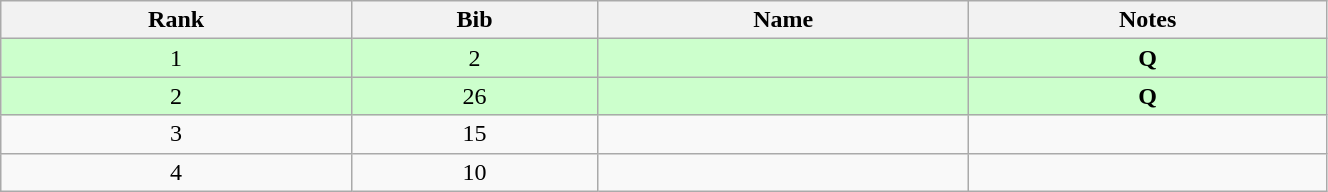<table class="wikitable" style="text-align:center;" width=70%>
<tr>
<th>Rank</th>
<th>Bib</th>
<th>Name</th>
<th>Notes</th>
</tr>
<tr bgcolor="#ccffcc">
<td>1</td>
<td>2</td>
<td align=left></td>
<td><strong>Q</strong></td>
</tr>
<tr bgcolor="#ccffcc">
<td>2</td>
<td>26</td>
<td align=left></td>
<td><strong>Q</strong></td>
</tr>
<tr>
<td>3</td>
<td>15</td>
<td align=left></td>
<td></td>
</tr>
<tr>
<td>4</td>
<td>10</td>
<td align=left></td>
<td></td>
</tr>
</table>
